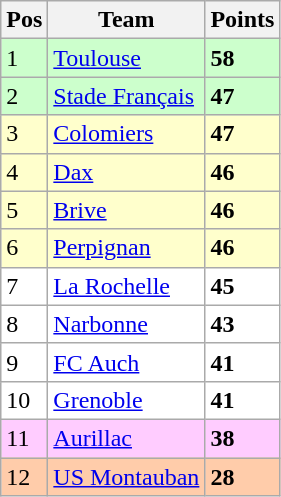<table class=wikitable>
<tr>
<th>Pos</th>
<th>Team</th>
<th>Points</th>
</tr>
<tr bgcolor=#ccffcc>
<td>1</td>
<td align=left><a href='#'>Toulouse</a></td>
<td><strong>58</strong></td>
</tr>
<tr bgcolor=#ccffcc>
<td>2</td>
<td align=left><a href='#'>Stade Français</a></td>
<td><strong>47</strong></td>
</tr>
<tr bgcolor=#ffffcc>
<td>3</td>
<td align=left><a href='#'>Colomiers</a></td>
<td><strong>47</strong></td>
</tr>
<tr bgcolor=#ffffcc>
<td>4</td>
<td align=left><a href='#'>Dax</a></td>
<td><strong>46</strong></td>
</tr>
<tr bgcolor=#ffffcc>
<td>5</td>
<td align=left><a href='#'>Brive</a></td>
<td><strong>46</strong></td>
</tr>
<tr bgcolor=#ffffcc>
<td>6</td>
<td align=left><a href='#'>Perpignan</a></td>
<td><strong>46</strong></td>
</tr>
<tr bgcolor=#ffffff>
<td>7</td>
<td align=left><a href='#'>La Rochelle</a></td>
<td><strong>45</strong></td>
</tr>
<tr bgcolor=#ffffff>
<td>8</td>
<td align=left><a href='#'>Narbonne</a></td>
<td><strong>43</strong></td>
</tr>
<tr bgcolor=#ffffff>
<td>9</td>
<td align=left><a href='#'>FC Auch</a></td>
<td><strong>41</strong></td>
</tr>
<tr bgcolor=#ffffff>
<td>10</td>
<td align=left><a href='#'>Grenoble</a></td>
<td><strong>41</strong></td>
</tr>
<tr bgcolor=#ffccff>
<td>11</td>
<td align=left><a href='#'>Aurillac</a></td>
<td><strong>38</strong></td>
</tr>
<tr bgcolor=#FFccaa>
<td>12</td>
<td align=left><a href='#'>US Montauban</a></td>
<td><strong>28</strong></td>
</tr>
</table>
